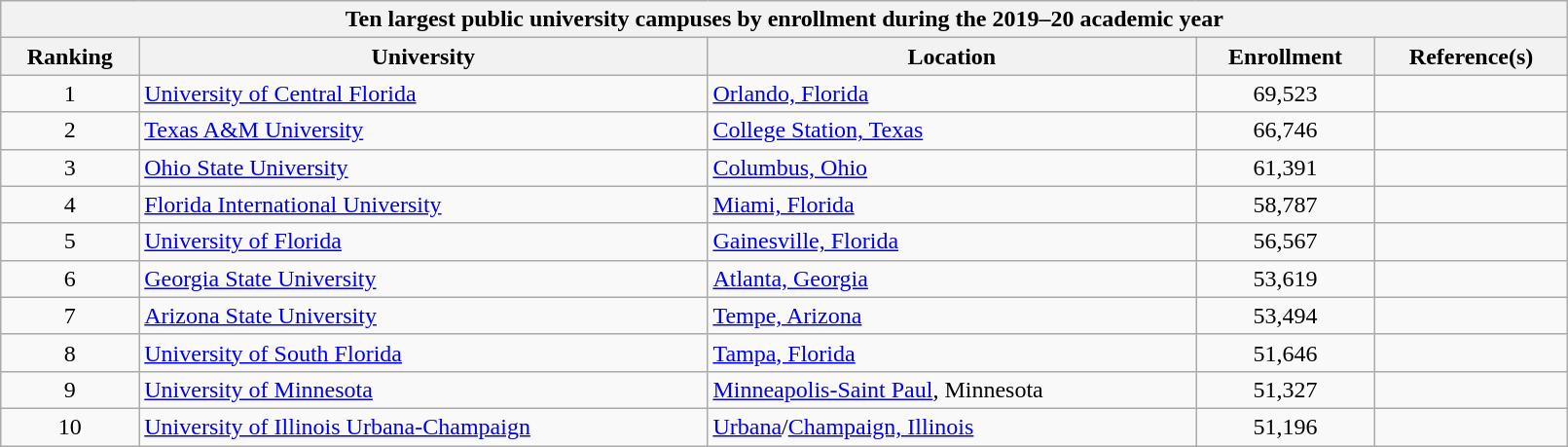<table class="wikitable sortable" style="width:85%; width:85%">
<tr valign="top">
<th colspan="5"><strong>Ten largest public university campuses by enrollment during the 2019–20 academic year</strong></th>
</tr>
<tr valign="top">
<th>Ranking</th>
<th>University</th>
<th>Location</th>
<th>Enrollment</th>
<th class="unsortable">Reference(s)</th>
</tr>
<tr valign="top">
<td align="center">1</td>
<td><a href='#'>University of Central Florida</a></td>
<td><a href='#'>Orlando, Florida</a></td>
<td align="center">69,523</td>
<td align="center"></td>
</tr>
<tr valign="top">
<td align="center">2</td>
<td><a href='#'>Texas A&M University</a></td>
<td><a href='#'>College Station, Texas</a></td>
<td align="center">66,746</td>
<td align="center"></td>
</tr>
<tr valign="top">
<td align="center">3</td>
<td><a href='#'>Ohio State University</a></td>
<td><a href='#'>Columbus, Ohio</a></td>
<td align="center">61,391</td>
<td align="center"></td>
</tr>
<tr valign="top">
<td align="center">4</td>
<td><a href='#'>Florida International University</a></td>
<td><a href='#'>Miami, Florida</a></td>
<td align="center">58,787</td>
<td align="center"></td>
</tr>
<tr valign="top">
<td align="center">5</td>
<td><a href='#'>University of Florida</a></td>
<td><a href='#'>Gainesville, Florida</a></td>
<td align="center">56,567</td>
<td align="center"></td>
</tr>
<tr valign="top">
<td align="center">6</td>
<td><a href='#'>Georgia State University</a></td>
<td><a href='#'>Atlanta, Georgia</a></td>
<td align="center">53,619</td>
<td align="center"></td>
</tr>
<tr valign="top">
<td align="center">7</td>
<td><a href='#'>Arizona State University</a></td>
<td><a href='#'>Tempe, Arizona</a></td>
<td align="center">53,494</td>
<td align="center"></td>
</tr>
<tr valign="top">
<td align="center">8</td>
<td><a href='#'>University of South Florida</a></td>
<td><a href='#'>Tampa, Florida</a></td>
<td align="center">51,646</td>
<td align="center"></td>
</tr>
<tr valign="top">
<td align="center">9</td>
<td><a href='#'>University of Minnesota</a></td>
<td><a href='#'>Minneapolis-Saint Paul</a>, Minnesota</td>
<td align="center">51,327</td>
<td align="center"></td>
</tr>
<tr valign="top">
<td align="center">10</td>
<td><a href='#'>University of Illinois Urbana-Champaign</a></td>
<td><a href='#'>Urbana</a>/<a href='#'>Champaign, Illinois</a></td>
<td align="center">51,196</td>
<td align="center"></td>
</tr>
</table>
